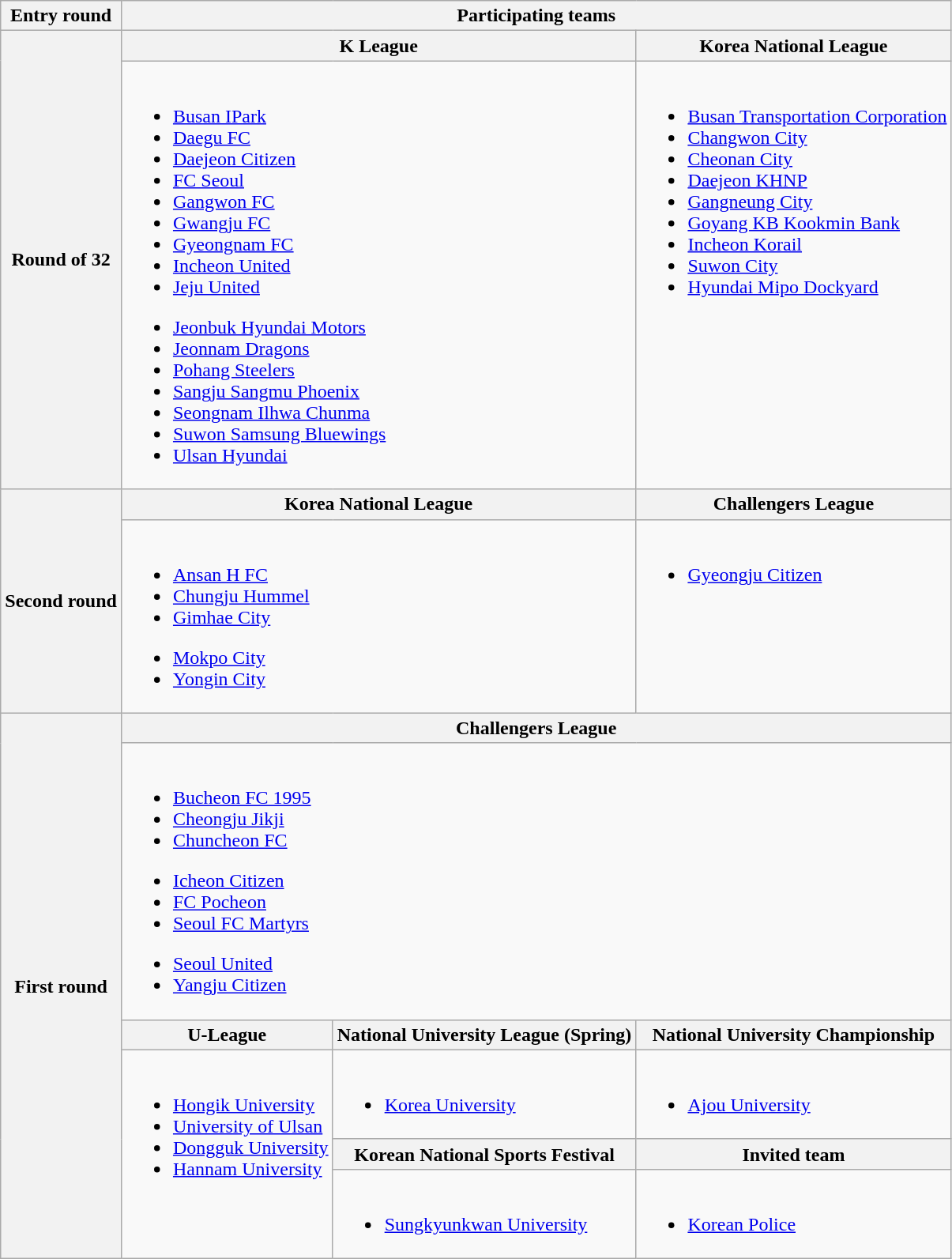<table class="wikitable">
<tr>
<th>Entry round</th>
<th colspan="3">Participating teams</th>
</tr>
<tr>
<th rowspan="2">Round of 32</th>
<th colspan="2">K League<br></th>
<th>Korea National League<br></th>
</tr>
<tr style="vertical-align:top">
<td colspan="2"><br>
<ul><li><a href='#'>Busan IPark</a></li><li><a href='#'>Daegu FC</a></li><li><a href='#'>Daejeon Citizen</a></li><li><a href='#'>FC Seoul</a></li><li><a href='#'>Gangwon FC</a></li><li><a href='#'>Gwangju FC</a></li><li><a href='#'>Gyeongnam FC</a></li><li><a href='#'>Incheon United</a></li><li><a href='#'>Jeju United</a></li></ul><ul><li><a href='#'>Jeonbuk Hyundai Motors</a></li><li><a href='#'>Jeonnam Dragons</a></li><li><a href='#'>Pohang Steelers</a></li><li><a href='#'>Sangju Sangmu Phoenix</a></li><li><a href='#'>Seongnam Ilhwa Chunma</a></li><li><a href='#'>Suwon Samsung Bluewings</a></li><li><a href='#'>Ulsan Hyundai</a></li></ul></td>
<td><br><ul><li><a href='#'>Busan Transportation Corporation</a></li><li><a href='#'>Changwon City</a></li><li><a href='#'>Cheonan City</a></li><li><a href='#'>Daejeon KHNP</a></li><li><a href='#'>Gangneung City</a></li><li><a href='#'>Goyang KB Kookmin Bank</a></li><li><a href='#'>Incheon Korail</a></li><li><a href='#'>Suwon City</a></li><li><a href='#'>Hyundai Mipo Dockyard</a></li></ul></td>
</tr>
<tr>
<th rowspan="2">Second round</th>
<th colspan="2">Korea National League<br></th>
<th>Challengers League<br></th>
</tr>
<tr style="vertical-align:top">
<td colspan="2"><br>
<ul><li><a href='#'>Ansan H FC</a></li><li><a href='#'>Chungju Hummel</a></li><li><a href='#'>Gimhae City</a></li></ul><ul><li><a href='#'>Mokpo City</a></li><li><a href='#'>Yongin City</a></li></ul></td>
<td><br><ul><li><a href='#'>Gyeongju Citizen</a></li></ul></td>
</tr>
<tr>
<th rowspan="6">First round</th>
<th colspan="3">Challengers League<br></th>
</tr>
<tr style="vertical-align:top">
<td colspan="3"><br>
<ul><li><a href='#'>Bucheon FC 1995</a></li><li><a href='#'>Cheongju Jikji</a></li><li><a href='#'>Chuncheon FC</a></li></ul><ul><li><a href='#'>Icheon Citizen</a></li><li><a href='#'>FC Pocheon</a></li><li><a href='#'>Seoul FC Martyrs</a></li></ul><ul><li><a href='#'>Seoul United</a></li><li><a href='#'>Yangju Citizen</a></li></ul></td>
</tr>
<tr>
<th>U-League<br></th>
<th>National University League (Spring)<br></th>
<th>National University Championship<br></th>
</tr>
<tr style="vertical-align:top">
<td rowspan="3"><br><ul><li><a href='#'>Hongik University</a></li><li><a href='#'>University of Ulsan</a></li><li><a href='#'>Dongguk University</a></li><li><a href='#'>Hannam University</a></li></ul></td>
<td><br><ul><li><a href='#'>Korea University</a></li></ul></td>
<td><br><ul><li><a href='#'>Ajou University</a></li></ul></td>
</tr>
<tr>
<th>Korean National Sports Festival<br></th>
<th>Invited team<br></th>
</tr>
<tr style="vertical-align:top">
<td><br><ul><li><a href='#'>Sungkyunkwan University</a></li></ul></td>
<td><br><ul><li><a href='#'>Korean Police</a></li></ul></td>
</tr>
</table>
